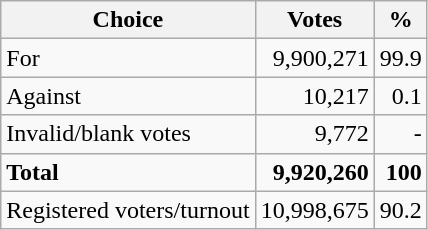<table class=wikitable style=text-align:right>
<tr>
<th>Choice</th>
<th>Votes</th>
<th>%</th>
</tr>
<tr>
<td align=left>For</td>
<td>9,900,271</td>
<td>99.9</td>
</tr>
<tr>
<td align=left>Against</td>
<td>10,217</td>
<td>0.1</td>
</tr>
<tr>
<td align=left>Invalid/blank votes</td>
<td>9,772</td>
<td>-</td>
</tr>
<tr>
<td align=left><strong>Total</strong></td>
<td><strong>9,920,260</strong></td>
<td><strong>100</strong></td>
</tr>
<tr>
<td align=left>Registered voters/turnout</td>
<td>10,998,675</td>
<td>90.2</td>
</tr>
</table>
